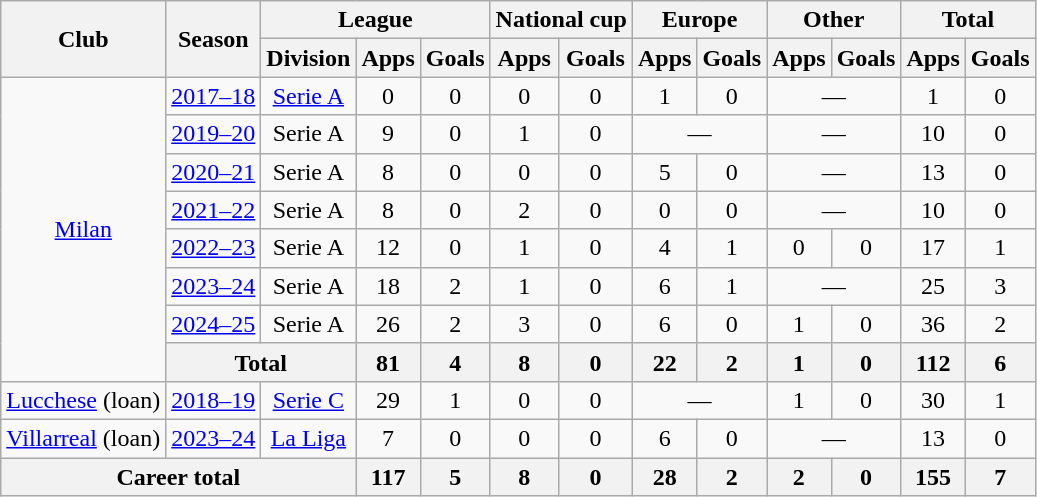<table class="wikitable" style="text-align: center;">
<tr>
<th rowspan="2">Club</th>
<th rowspan="2">Season</th>
<th colspan="3">League</th>
<th colspan="2">National cup</th>
<th colspan="2">Europe</th>
<th colspan="2">Other</th>
<th colspan="2">Total</th>
</tr>
<tr>
<th>Division</th>
<th>Apps</th>
<th>Goals</th>
<th>Apps</th>
<th>Goals</th>
<th>Apps</th>
<th>Goals</th>
<th>Apps</th>
<th>Goals</th>
<th>Apps</th>
<th>Goals</th>
</tr>
<tr>
<td rowspan="8"><a href='#'>Milan</a></td>
<td><a href='#'>2017–18</a></td>
<td><a href='#'>Serie A</a></td>
<td>0</td>
<td>0</td>
<td>0</td>
<td>0</td>
<td>1</td>
<td>0</td>
<td colspan="2">—</td>
<td>1</td>
<td>0</td>
</tr>
<tr>
<td><a href='#'>2019–20</a></td>
<td>Serie A</td>
<td>9</td>
<td>0</td>
<td>1</td>
<td>0</td>
<td colspan="2">—</td>
<td colspan="2">—</td>
<td>10</td>
<td>0</td>
</tr>
<tr>
<td><a href='#'>2020–21</a></td>
<td>Serie A</td>
<td>8</td>
<td>0</td>
<td>0</td>
<td>0</td>
<td>5</td>
<td>0</td>
<td colspan="2">—</td>
<td>13</td>
<td>0</td>
</tr>
<tr>
<td><a href='#'>2021–22</a></td>
<td>Serie A</td>
<td>8</td>
<td>0</td>
<td>2</td>
<td>0</td>
<td>0</td>
<td>0</td>
<td colspan="2">—</td>
<td>10</td>
<td>0</td>
</tr>
<tr>
<td><a href='#'>2022–23</a></td>
<td>Serie A</td>
<td>12</td>
<td>0</td>
<td>1</td>
<td>0</td>
<td>4</td>
<td>1</td>
<td>0</td>
<td>0</td>
<td>17</td>
<td>1</td>
</tr>
<tr>
<td><a href='#'>2023–24</a></td>
<td>Serie A</td>
<td>18</td>
<td>2</td>
<td>1</td>
<td>0</td>
<td>6</td>
<td>1</td>
<td colspan="2">—</td>
<td>25</td>
<td>3</td>
</tr>
<tr>
<td><a href='#'>2024–25</a></td>
<td>Serie A</td>
<td>26</td>
<td>2</td>
<td>3</td>
<td>0</td>
<td>6</td>
<td>0</td>
<td>1</td>
<td>0</td>
<td>36</td>
<td>2</td>
</tr>
<tr>
<th colspan="2">Total</th>
<th>81</th>
<th>4</th>
<th>8</th>
<th>0</th>
<th>22</th>
<th>2</th>
<th>1</th>
<th>0</th>
<th>112</th>
<th>6</th>
</tr>
<tr>
<td><a href='#'>Lucchese</a> (loan)</td>
<td><a href='#'>2018–19</a></td>
<td><a href='#'>Serie C</a></td>
<td>29</td>
<td>1</td>
<td>0</td>
<td>0</td>
<td colspan="2">—</td>
<td>1</td>
<td>0</td>
<td>30</td>
<td>1</td>
</tr>
<tr>
<td><a href='#'>Villarreal</a> (loan)</td>
<td><a href='#'>2023–24</a></td>
<td><a href='#'>La Liga</a></td>
<td>7</td>
<td>0</td>
<td>0</td>
<td>0</td>
<td>6</td>
<td>0</td>
<td colspan="2">—</td>
<td>13</td>
<td>0</td>
</tr>
<tr>
<th colspan="3">Career total</th>
<th>117</th>
<th>5</th>
<th>8</th>
<th>0</th>
<th>28</th>
<th>2</th>
<th>2</th>
<th>0</th>
<th>155</th>
<th>7</th>
</tr>
</table>
